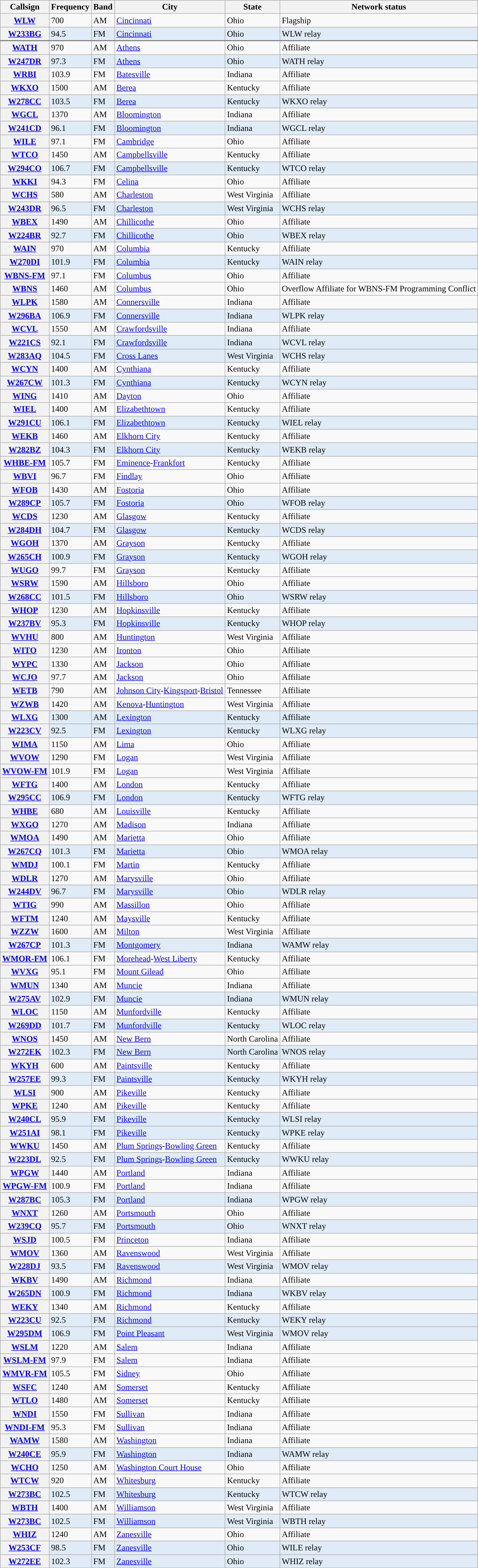<table class="wikitable sortable">
<tr>
<th scope="col">Callsign</th>
<th scope="col">Frequency</th>
<th scope="col">Band</th>
<th scope="col">City</th>
<th scope="col">State</th>
<th scope="col">Network status</th>
</tr>
<tr>
<th scope = "row"><a href='#'>WLW</a></th>
<td>700</td>
<td>AM</td>
<td><a href='#'>Cincinnati</a></td>
<td>Ohio</td>
<td>Flagship</td>
</tr>
<tr style="border-bottom: 2px solid grey;background-color:#DFEBF6;">
<th scope = "row"><a href='#'>W233BG</a></th>
<td>94.5</td>
<td>FM</td>
<td><a href='#'>Cincinnati</a></td>
<td>Ohio</td>
<td>WLW relay</td>
</tr>
<tr>
<th scope = "row"><a href='#'>WATH</a></th>
<td>970</td>
<td>AM</td>
<td><a href='#'>Athens</a></td>
<td>Ohio</td>
<td>Affiliate</td>
</tr>
<tr style="background-color:#DFEBF6;">
<th scope = "row"><a href='#'>W247DR</a></th>
<td>97.3</td>
<td>FM</td>
<td><a href='#'>Athens</a></td>
<td>Ohio</td>
<td>WATH relay</td>
</tr>
<tr>
<th scope = "row"><a href='#'>WRBI</a></th>
<td>103.9</td>
<td>FM</td>
<td><a href='#'>Batesville</a></td>
<td>Indiana</td>
<td>Affiliate</td>
</tr>
<tr>
<th scope = "row"><a href='#'>WKXO</a></th>
<td>1500</td>
<td>AM</td>
<td><a href='#'>Berea</a></td>
<td>Kentucky</td>
<td>Affiliate</td>
</tr>
<tr style="background-color:#DFEBF6;">
<th scope = "row"><a href='#'>W278CC</a></th>
<td>103.5</td>
<td>FM</td>
<td><a href='#'>Berea</a></td>
<td>Kentucky</td>
<td>WKXO relay</td>
</tr>
<tr>
<th scope = "row"><a href='#'>WGCL</a></th>
<td>1370</td>
<td>AM</td>
<td><a href='#'>Bloomington</a></td>
<td>Indiana</td>
<td>Affiliate</td>
</tr>
<tr style="background-color:#DFEBF6;">
<th scope = "row"><a href='#'>W241CD</a></th>
<td>96.1</td>
<td>FM</td>
<td><a href='#'>Bloomington</a></td>
<td>Indiana</td>
<td>WGCL relay</td>
</tr>
<tr>
<th scope = "row"><a href='#'>WILE</a></th>
<td>97.1</td>
<td>FM</td>
<td><a href='#'>Cambridge</a></td>
<td>Ohio</td>
<td>Affiliate</td>
</tr>
<tr>
<th scope = "row"><a href='#'>WTCO</a></th>
<td>1450</td>
<td>AM</td>
<td><a href='#'>Campbellsville</a></td>
<td>Kentucky</td>
<td>Affiliate</td>
</tr>
<tr style="background-color:#DFEBF6;">
<th scope = "row"><a href='#'>W294CO</a></th>
<td>106.7</td>
<td>FM</td>
<td><a href='#'>Campbellsville</a></td>
<td>Kentucky</td>
<td>WTCO relay</td>
</tr>
<tr>
<th scope = "row"><a href='#'>WKKI</a></th>
<td>94.3</td>
<td>FM</td>
<td><a href='#'>Celina</a></td>
<td>Ohio</td>
<td>Affiliate</td>
</tr>
<tr>
<th scope = "row"><a href='#'>WCHS</a></th>
<td>580</td>
<td>AM</td>
<td><a href='#'>Charleston</a></td>
<td>West Virginia</td>
<td>Affiliate</td>
</tr>
<tr style="background-color:#DFEBF6;">
<th scope = "row"><a href='#'>W243DR</a></th>
<td>96.5</td>
<td>FM</td>
<td><a href='#'>Charleston</a></td>
<td>West Virginia</td>
<td>WCHS relay</td>
</tr>
<tr>
<th scope = "row"><a href='#'>WBEX</a></th>
<td>1490</td>
<td>AM</td>
<td><a href='#'>Chillicothe</a></td>
<td>Ohio</td>
<td>Affiliate</td>
</tr>
<tr style="background-color:#DFEBF6;">
<th scope = "row"><a href='#'>W224BR</a></th>
<td>92.7</td>
<td>FM</td>
<td><a href='#'>Chillicothe</a></td>
<td>Ohio</td>
<td>WBEX relay</td>
</tr>
<tr>
<th scope = "row"><a href='#'>WAIN</a></th>
<td>970</td>
<td>AM</td>
<td><a href='#'>Columbia</a></td>
<td>Kentucky</td>
<td>Affiliate</td>
</tr>
<tr style="background-color:#DFEBF6;">
<th scope = "row"><a href='#'>W270DI</a></th>
<td>101.9</td>
<td>FM</td>
<td><a href='#'>Columbia</a></td>
<td>Kentucky</td>
<td>WAIN relay</td>
</tr>
<tr>
<th scope = "row"><a href='#'>WBNS-FM</a></th>
<td>97.1</td>
<td>FM</td>
<td><a href='#'>Columbus</a></td>
<td>Ohio</td>
<td>Affiliate</td>
</tr>
<tr>
<th scope = "row"><a href='#'>WBNS</a></th>
<td>1460</td>
<td>AM</td>
<td><a href='#'>Columbus</a></td>
<td>Ohio</td>
<td>Overflow Affiliate for WBNS-FM Programming Conflict</td>
</tr>
<tr>
<th scope = "row"><a href='#'>WLPK</a></th>
<td>1580</td>
<td>AM</td>
<td><a href='#'>Connersville</a></td>
<td>Indiana</td>
<td>Affiliate</td>
</tr>
<tr style="background-color:#DFEBF6;">
<th scope = "row"><a href='#'>W296BA</a></th>
<td>106.9</td>
<td>FM</td>
<td><a href='#'>Connersville</a></td>
<td>Indiana</td>
<td>WLPK relay</td>
</tr>
<tr>
<th scope = "row"><a href='#'>WCVL</a></th>
<td>1550</td>
<td>AM</td>
<td><a href='#'>Crawfordsville</a></td>
<td>Indiana</td>
<td>Affiliate</td>
</tr>
<tr style="background-color:#DFEBF6;">
<th scope = "row"><a href='#'>W221CS</a></th>
<td>92.1</td>
<td>FM</td>
<td><a href='#'>Crawfordsville</a></td>
<td>Indiana</td>
<td>WCVL relay</td>
</tr>
<tr style="background-color:#DFEBF6;">
<th scope = "row"><a href='#'>W283AQ</a></th>
<td>104.5</td>
<td>FM</td>
<td><a href='#'>Cross Lanes</a></td>
<td>West Virginia</td>
<td>WCHS relay</td>
</tr>
<tr>
<th scope = "row"><a href='#'>WCYN</a></th>
<td>1400</td>
<td>AM</td>
<td><a href='#'>Cynthiana</a></td>
<td>Kentucky</td>
<td>Affiliate</td>
</tr>
<tr style="background-color:#DFEBF6;">
<th scope = "row"><a href='#'>W267CW</a></th>
<td>101.3</td>
<td>FM</td>
<td><a href='#'>Cynthiana</a></td>
<td>Kentucky</td>
<td>WCYN relay</td>
</tr>
<tr>
<th scope = "row"><a href='#'>WING</a></th>
<td>1410</td>
<td>AM</td>
<td><a href='#'>Dayton</a></td>
<td>Ohio</td>
<td>Affiliate</td>
</tr>
<tr>
<th scope = "row"><a href='#'>WIEL</a></th>
<td>1400</td>
<td>AM</td>
<td><a href='#'>Elizabethtown</a></td>
<td>Kentucky</td>
<td>Affiliate</td>
</tr>
<tr style="background-color:#DFEBF6;">
<th scope = "row"><a href='#'>W291CU</a></th>
<td>106.1</td>
<td>FM</td>
<td><a href='#'>Elizabethtown</a></td>
<td>Kentucky</td>
<td>WIEL relay</td>
</tr>
<tr>
<th scope = "row"><a href='#'>WEKB</a></th>
<td>1460</td>
<td>AM</td>
<td><a href='#'>Elkhorn City</a></td>
<td>Kentucky</td>
<td>Affiliate</td>
</tr>
<tr style="background-color:#DFEBF6;">
<th scope = "row"><a href='#'>W282BZ</a></th>
<td>104.3</td>
<td>FM</td>
<td><a href='#'>Elkhorn City</a></td>
<td>Kentucky</td>
<td>WEKB relay</td>
</tr>
<tr>
<th scope = "row"><a href='#'>WHBE-FM</a></th>
<td>105.7</td>
<td>FM</td>
<td><a href='#'>Eminence</a>-<a href='#'>Frankfort</a></td>
<td>Kentucky</td>
<td>Affiliate</td>
</tr>
<tr>
<th scope = "row"><a href='#'>WBVI</a></th>
<td>96.7</td>
<td>FM</td>
<td><a href='#'>Findlay</a></td>
<td>Ohio</td>
<td>Affiliate</td>
</tr>
<tr>
<th scope = "row"><a href='#'>WFOB</a></th>
<td>1430</td>
<td>AM</td>
<td><a href='#'>Fostoria</a></td>
<td>Ohio</td>
<td>Affiliate</td>
</tr>
<tr style="background-color:#DFEBF6;">
<th scope = "row"><a href='#'>W289CP</a></th>
<td>105.7</td>
<td>FM</td>
<td><a href='#'>Fostoria</a></td>
<td>Ohio</td>
<td>WFOB relay</td>
</tr>
<tr>
<th scope = "row"><a href='#'>WCDS</a></th>
<td>1230</td>
<td>AM</td>
<td><a href='#'>Glasgow</a></td>
<td>Kentucky</td>
<td>Affiliate</td>
</tr>
<tr style="background-color:#DFEBF6;">
<th scope = "row"><a href='#'>W284DH</a></th>
<td>104.7</td>
<td>FM</td>
<td><a href='#'>Glasgow</a></td>
<td>Kentucky</td>
<td>WCDS relay</td>
</tr>
<tr>
<th scope = "row"><a href='#'>WGOH</a></th>
<td>1370</td>
<td>AM</td>
<td><a href='#'>Grayson</a></td>
<td>Kentucky</td>
<td>Affiliate</td>
</tr>
<tr style="background-color:#DFEBF6;">
<th scope = "row"><a href='#'>W265CH</a></th>
<td>100.9</td>
<td>FM</td>
<td><a href='#'>Grayson</a></td>
<td>Kentucky</td>
<td>WGOH relay</td>
</tr>
<tr>
<th scope = "row"><a href='#'>WUGO</a></th>
<td>99.7</td>
<td>FM</td>
<td><a href='#'>Grayson</a></td>
<td>Kentucky</td>
<td>Affiliate</td>
</tr>
<tr>
<th scope = "row"><a href='#'>WSRW</a></th>
<td>1590</td>
<td>AM</td>
<td><a href='#'>Hillsboro</a></td>
<td>Ohio</td>
<td>Affiliate</td>
</tr>
<tr style="background-color:#DFEBF6;">
<th scope = "row"><a href='#'>W268CC</a></th>
<td>101.5</td>
<td>FM</td>
<td><a href='#'>Hillsboro</a></td>
<td>Ohio</td>
<td>WSRW relay</td>
</tr>
<tr>
<th scope = "row"><a href='#'>WHOP</a></th>
<td>1230</td>
<td>AM</td>
<td><a href='#'>Hopkinsville</a></td>
<td>Kentucky</td>
<td>Affiliate</td>
</tr>
<tr style="background-color:#DFEBF6;">
<th scope = "row"><a href='#'>W237BV</a></th>
<td>95.3</td>
<td>FM</td>
<td><a href='#'>Hopkinsville</a></td>
<td>Kentucky</td>
<td>WHOP relay</td>
</tr>
<tr>
<th scope = "row"><a href='#'>WVHU</a></th>
<td>800</td>
<td>AM</td>
<td><a href='#'>Huntington</a></td>
<td>West Virginia</td>
<td>Affiliate</td>
</tr>
<tr>
<th scope = "row"><a href='#'>WITO</a></th>
<td>1230</td>
<td>AM</td>
<td><a href='#'>Ironton</a></td>
<td>Ohio</td>
<td>Affiliate</td>
</tr>
<tr>
<th scope = "row"><a href='#'>WYPC</a></th>
<td>1330</td>
<td>AM</td>
<td><a href='#'>Jackson</a></td>
<td>Ohio</td>
<td>Affiliate</td>
</tr>
<tr>
<th scope = "row"><a href='#'>WCJO</a></th>
<td>97.7</td>
<td>AM</td>
<td><a href='#'>Jackson</a></td>
<td>Ohio</td>
<td>Affiliate</td>
</tr>
<tr>
<th scope = "row"><a href='#'>WETB</a></th>
<td>790</td>
<td>AM</td>
<td><a href='#'>Johnson City</a>-<a href='#'>Kingsport</a>-<a href='#'>Bristol</a></td>
<td>Tennessee</td>
<td>Affiliate</td>
</tr>
<tr>
<th scope = "row"><a href='#'>WZWB</a></th>
<td>1420</td>
<td>AM</td>
<td><a href='#'>Kenova</a>-<a href='#'>Huntington</a></td>
<td>West Virginia</td>
<td>Affiliate</td>
</tr>
<tr style="background-color:#DFEBF6;">
<th scope = "row"><a href='#'>WLXG</a></th>
<td>1300</td>
<td>AM</td>
<td><a href='#'>Lexington</a></td>
<td>Kentucky</td>
<td>Affiliate</td>
</tr>
<tr style="background-color:#DFEBF6;">
<th scope = "row"><a href='#'>W223CV</a></th>
<td>92.5</td>
<td>FM</td>
<td><a href='#'>Lexington</a></td>
<td>Kentucky</td>
<td>WLXG relay</td>
</tr>
<tr>
<th scope = "row"><a href='#'>WIMA</a></th>
<td>1150</td>
<td>AM</td>
<td><a href='#'>Lima</a></td>
<td>Ohio</td>
<td>Affiliate</td>
</tr>
<tr>
<th scope = "row"><a href='#'>WVOW</a></th>
<td>1290</td>
<td>FM</td>
<td><a href='#'>Logan</a></td>
<td>West Virginia</td>
<td>Affiliate</td>
</tr>
<tr>
<th scope = "row"><a href='#'>WVOW-FM</a></th>
<td>101.9</td>
<td>FM</td>
<td><a href='#'>Logan</a></td>
<td>West Virginia</td>
<td>Affiliate</td>
</tr>
<tr>
<th scope = "row"><a href='#'>WFTG</a></th>
<td>1400</td>
<td>AM</td>
<td><a href='#'>London</a></td>
<td>Kentucky</td>
<td>Affiliate</td>
</tr>
<tr style="background-color:#DFEBF6;">
<th scope = "row"><a href='#'>W295CC</a></th>
<td>106.9</td>
<td>FM</td>
<td><a href='#'>London</a></td>
<td>Kentucky</td>
<td>WFTG relay</td>
</tr>
<tr>
<th scope = "row"><a href='#'>WHBE</a></th>
<td>680</td>
<td>AM</td>
<td><a href='#'>Louisville</a></td>
<td>Kentucky</td>
<td>Affiliate</td>
</tr>
<tr>
<th scope = "row"><a href='#'>WXGO</a></th>
<td>1270</td>
<td>AM</td>
<td><a href='#'>Madison</a></td>
<td>Indiana</td>
<td>Affiliate</td>
</tr>
<tr>
<th scope = "row"><a href='#'>WMOA</a></th>
<td>1490</td>
<td>AM</td>
<td><a href='#'>Marietta</a></td>
<td>Ohio</td>
<td>Affiliate</td>
</tr>
<tr style="background-color:#DFEBF6;">
<th scope = "row"><a href='#'>W267CQ</a></th>
<td>101.3</td>
<td>FM</td>
<td><a href='#'>Marietta</a></td>
<td>Ohio</td>
<td>WMOA relay</td>
</tr>
<tr>
<th scope = "row"><a href='#'>WMDJ</a></th>
<td>100.1</td>
<td>FM</td>
<td><a href='#'>Martin</a></td>
<td>Kentucky</td>
<td>Affiliate</td>
</tr>
<tr>
<th scope = "row"><a href='#'>WDLR</a></th>
<td>1270</td>
<td>AM</td>
<td><a href='#'>Marysville</a></td>
<td>Ohio</td>
<td>Affiliate</td>
</tr>
<tr style="background-color:#DFEBF6;">
<th scope = "row"><a href='#'>W244DV</a></th>
<td>96.7</td>
<td>FM</td>
<td><a href='#'>Marysville</a></td>
<td>Ohio</td>
<td>WDLR relay</td>
</tr>
<tr>
<th scope = "row"><a href='#'>WTIG</a></th>
<td>990</td>
<td>AM</td>
<td><a href='#'>Massillon</a></td>
<td>Ohio</td>
<td>Affiliate</td>
</tr>
<tr>
<th scope = "row"><a href='#'>WFTM</a></th>
<td>1240</td>
<td>AM</td>
<td><a href='#'>Maysville</a></td>
<td>Kentucky</td>
<td>Affiliate</td>
</tr>
<tr>
<th scope = "row"><a href='#'>WZZW</a></th>
<td>1600</td>
<td>AM</td>
<td><a href='#'>Milton</a></td>
<td>West Virginia</td>
<td>Affiliate</td>
</tr>
<tr style="background-color:#DFEBF6;">
<th scope = "row"><a href='#'>W267CP</a></th>
<td>101.3</td>
<td>FM</td>
<td><a href='#'>Montgomery</a></td>
<td>Indiana</td>
<td>WAMW relay</td>
</tr>
<tr>
<th scope = "row"><a href='#'>WMOR-FM</a></th>
<td>106.1</td>
<td>FM</td>
<td><a href='#'>Morehead</a>-<a href='#'>West Liberty</a></td>
<td>Kentucky</td>
<td>Affiliate</td>
</tr>
<tr>
<th scope = "row"><a href='#'>WVXG</a></th>
<td>95.1</td>
<td>FM</td>
<td><a href='#'>Mount Gilead</a></td>
<td>Ohio</td>
<td>Affiliate</td>
</tr>
<tr>
<th scope = "row"><a href='#'>WMUN</a></th>
<td>1340</td>
<td>AM</td>
<td><a href='#'>Muncie</a></td>
<td>Indiana</td>
<td>Affiliate</td>
</tr>
<tr style="background-color:#DFEBF6;">
<th scope = "row"><a href='#'>W275AV</a></th>
<td>102.9</td>
<td>FM</td>
<td><a href='#'>Muncie</a></td>
<td>Indiana</td>
<td>WMUN relay</td>
</tr>
<tr>
<th scope = "row"><a href='#'>WLOC</a></th>
<td>1150</td>
<td>AM</td>
<td><a href='#'>Munfordville</a></td>
<td>Kentucky</td>
<td>Affiliate</td>
</tr>
<tr style="background-color:#DFEBF6;">
<th scope = "row"><a href='#'>W269DD</a></th>
<td>101.7</td>
<td>FM</td>
<td><a href='#'>Munfordville</a></td>
<td>Kentucky</td>
<td>WLOC relay</td>
</tr>
<tr>
<th scope = "row"><a href='#'>WNOS</a></th>
<td>1450</td>
<td>AM</td>
<td><a href='#'>New Bern</a></td>
<td>North Carolina</td>
<td>Affiliate</td>
</tr>
<tr style="background-color:#DFEBF6;">
<th scope = "row"><a href='#'>W272EK</a></th>
<td>102.3</td>
<td>FM</td>
<td><a href='#'>New Bern</a></td>
<td>North Carolina</td>
<td>WNOS relay</td>
</tr>
<tr>
<th scope = "row"><a href='#'>WKYH</a></th>
<td>600</td>
<td>AM</td>
<td><a href='#'>Paintsville</a></td>
<td>Kentucky</td>
<td>Affiliate</td>
</tr>
<tr style="background-color:#DFEBF6;">
<th scope = "row"><a href='#'>W257EE</a></th>
<td>99.3</td>
<td>FM</td>
<td><a href='#'>Paintsville</a></td>
<td>Kentucky</td>
<td>WKYH relay</td>
</tr>
<tr>
<th scope = "row"><a href='#'>WLSI</a></th>
<td>900</td>
<td>AM</td>
<td><a href='#'>Pikeville</a></td>
<td>Kentucky</td>
<td>Affiliate</td>
</tr>
<tr>
<th scope = "row"><a href='#'>WPKE</a></th>
<td>1240</td>
<td>AM</td>
<td><a href='#'>Pikeville</a></td>
<td>Kentucky</td>
<td>Affiliate</td>
</tr>
<tr style="background-color:#DFEBF6;">
<th scope = "row"><a href='#'>W240CL</a></th>
<td>95.9</td>
<td>FM</td>
<td><a href='#'>Pikeville</a></td>
<td>Kentucky</td>
<td>WLSI relay</td>
</tr>
<tr style="background-color:#DFEBF6;">
<th scope = "row"><a href='#'>W251AI</a></th>
<td>98.1</td>
<td>FM</td>
<td><a href='#'>Pikeville</a></td>
<td>Kentucky</td>
<td>WPKE relay</td>
</tr>
<tr>
<th scope = "row"><a href='#'>WWKU</a></th>
<td>1450</td>
<td>AM</td>
<td><a href='#'>Plum Springs</a>-<a href='#'>Bowling Green</a></td>
<td>Kentucky</td>
<td>Affiliate</td>
</tr>
<tr style="background-color:#DFEBF6;">
<th scope = "row"><a href='#'>W223DL</a></th>
<td>92.5</td>
<td>FM</td>
<td><a href='#'>Plum Springs</a>-<a href='#'>Bowling Green</a></td>
<td>Kentucky</td>
<td>WWKU relay</td>
</tr>
<tr>
<th scope = "row"><a href='#'>WPGW</a></th>
<td>1440</td>
<td>AM</td>
<td><a href='#'>Portland</a></td>
<td>Indiana</td>
<td>Affiliate</td>
</tr>
<tr>
<th scope = "row"><a href='#'>WPGW-FM</a></th>
<td>100.9</td>
<td>FM</td>
<td><a href='#'>Portland</a></td>
<td>Indiana</td>
<td>Affiliate</td>
</tr>
<tr style="background-color:#DFEBF6;">
<th scope = "row"><a href='#'>W287BC</a></th>
<td>105.3</td>
<td>FM</td>
<td><a href='#'>Portland</a></td>
<td>Indiana</td>
<td>WPGW relay</td>
</tr>
<tr>
<th scope = "row"><a href='#'>WNXT</a></th>
<td>1260</td>
<td>AM</td>
<td><a href='#'>Portsmouth</a></td>
<td>Ohio</td>
<td>Affiliate</td>
</tr>
<tr style="background-color:#DFEBF6;">
<th scope = "row"><a href='#'>W239CQ</a></th>
<td>95.7</td>
<td>FM</td>
<td><a href='#'>Portsmouth</a></td>
<td>Ohio</td>
<td>WNXT relay</td>
</tr>
<tr>
<th scope = "row"><a href='#'>WSJD</a></th>
<td>100.5</td>
<td>FM</td>
<td><a href='#'>Princeton</a></td>
<td>Indiana</td>
<td>Affiliate</td>
</tr>
<tr>
<th scope = "row"><a href='#'>WMOV</a></th>
<td>1360</td>
<td>AM</td>
<td><a href='#'>Ravenswood</a></td>
<td>West Virginia</td>
<td>Affiliate</td>
</tr>
<tr style="background-color:#DFEBF6;">
<th scope = "row"><a href='#'>W228DJ</a></th>
<td>93.5</td>
<td>FM</td>
<td><a href='#'>Ravenswood</a></td>
<td>West Virginia</td>
<td>WMOV relay</td>
</tr>
<tr>
<th scope = "row"><a href='#'>WKBV</a></th>
<td>1490</td>
<td>AM</td>
<td><a href='#'>Richmond</a></td>
<td>Indiana</td>
<td>Affiliate</td>
</tr>
<tr style="background-color:#DFEBF6;">
<th scope = "row"><a href='#'>W265DN</a></th>
<td>100.9</td>
<td>FM</td>
<td><a href='#'>Richmond</a></td>
<td>Indiana</td>
<td>WKBV relay</td>
</tr>
<tr>
<th scope = "row"><a href='#'>WEKY</a></th>
<td>1340</td>
<td>AM</td>
<td><a href='#'>Richmond</a></td>
<td>Kentucky</td>
<td>Affiliate</td>
</tr>
<tr style="background-color:#DFEBF6;">
<th scope = "row"><a href='#'>W223CU</a></th>
<td>92.5</td>
<td>FM</td>
<td><a href='#'>Richmond</a></td>
<td>Kentucky</td>
<td>WEKY relay</td>
</tr>
<tr style="background-color:#DFEBF6;">
<th scope = "row"><a href='#'>W295DM</a></th>
<td>106.9</td>
<td>FM</td>
<td><a href='#'>Point Pleasant</a></td>
<td>West Virginia</td>
<td>WMOV relay</td>
</tr>
<tr>
<th scope = "row"><a href='#'>WSLM</a></th>
<td>1220</td>
<td>AM</td>
<td><a href='#'>Salem</a></td>
<td>Indiana</td>
<td>Affiliate</td>
</tr>
<tr>
<th scope = "row"><a href='#'>WSLM-FM</a></th>
<td>97.9</td>
<td>FM</td>
<td><a href='#'>Salem</a></td>
<td>Indiana</td>
<td>Affiliate</td>
</tr>
<tr>
<th scope = "row"><a href='#'>WMVR-FM</a></th>
<td>105.5</td>
<td>FM</td>
<td><a href='#'>Sidney</a></td>
<td>Ohio</td>
<td>Affiliate</td>
</tr>
<tr>
<th scope = "row"><a href='#'>WSFC</a></th>
<td>1240</td>
<td>AM</td>
<td><a href='#'>Somerset</a></td>
<td>Kentucky</td>
<td>Affiliate</td>
</tr>
<tr>
<th scope = "row"><a href='#'>WTLO</a></th>
<td>1480</td>
<td>AM</td>
<td><a href='#'>Somerset</a></td>
<td>Kentucky</td>
<td>Affiliate</td>
</tr>
<tr>
<th scope = "row"><a href='#'>WNDI</a></th>
<td>1550</td>
<td>FM</td>
<td><a href='#'>Sullivan</a></td>
<td>Indiana</td>
<td>Affiliate</td>
</tr>
<tr>
<th scope = "row"><a href='#'>WNDI-FM</a></th>
<td>95.3</td>
<td>FM</td>
<td><a href='#'>Sullivan</a></td>
<td>Indiana</td>
<td>Affiliate</td>
</tr>
<tr>
<th scope = "row"><a href='#'>WAMW</a></th>
<td>1580</td>
<td>AM</td>
<td><a href='#'>Washington</a></td>
<td>Indiana</td>
<td>Affiliate</td>
</tr>
<tr style="background-color:#DFEBF6;">
<th scope = "row"><a href='#'>W240CE</a></th>
<td>95.9</td>
<td>FM</td>
<td><a href='#'>Washington</a></td>
<td>Indiana</td>
<td>WAMW relay</td>
</tr>
<tr>
<th scope = "row"><a href='#'>WCHO</a></th>
<td>1250</td>
<td>AM</td>
<td><a href='#'>Washington Court House</a></td>
<td>Ohio</td>
<td>Affiliate</td>
</tr>
<tr>
<th scope = "row"><a href='#'>WTCW</a></th>
<td>920</td>
<td>AM</td>
<td><a href='#'>Whitesburg</a></td>
<td>Kentucky</td>
<td>Affiliate</td>
</tr>
<tr style="background-color:#DFEBF6;">
<th scope = "row"><a href='#'>W273BC</a></th>
<td>102.5</td>
<td>FM</td>
<td><a href='#'>Whitesburg</a></td>
<td>Kentucky</td>
<td>WTCW relay</td>
</tr>
<tr>
<th scope = "row"><a href='#'>WBTH</a></th>
<td>1400</td>
<td>AM</td>
<td><a href='#'>Williamson</a></td>
<td>West Virginia</td>
<td>Affiliate</td>
</tr>
<tr style="background-color:#DFEBF6;">
<th scope = "row"><a href='#'>W273BC</a></th>
<td>102.5</td>
<td>FM</td>
<td><a href='#'>Williamson</a></td>
<td>West Virginia</td>
<td>WBTH relay</td>
</tr>
<tr>
<th scope = "row"><a href='#'>WHIZ</a></th>
<td>1240</td>
<td>AM</td>
<td><a href='#'>Zanesville</a></td>
<td>Ohio</td>
<td>Affiliate</td>
</tr>
<tr style="background-color:#DFEBF6;">
<th scope = "row"><a href='#'>W253CF</a></th>
<td>98.5</td>
<td>FM</td>
<td><a href='#'>Zanesville</a></td>
<td>Ohio</td>
<td>WILE relay</td>
</tr>
<tr style="background-color:#DFEBF6;">
<th scope = "row"><a href='#'>W272EE</a></th>
<td>102.3</td>
<td>FM</td>
<td><a href='#'>Zanesville</a></td>
<td>Ohio</td>
<td>WHIZ relay</td>
</tr>
<tr>
</tr>
</table>
